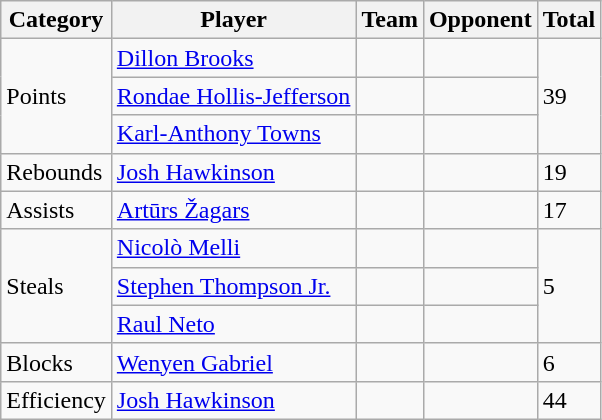<table class=wikitable>
<tr>
<th>Category</th>
<th>Player</th>
<th>Team</th>
<th>Opponent</th>
<th>Total</th>
</tr>
<tr>
<td rowspan=3>Points</td>
<td><a href='#'>Dillon Brooks</a></td>
<td align=left></td>
<td align=left></td>
<td rowspan=3>39</td>
</tr>
<tr>
<td><a href='#'>Rondae Hollis-Jefferson</a></td>
<td align=left></td>
<td align=left></td>
</tr>
<tr>
<td><a href='#'>Karl-Anthony Towns</a></td>
<td align=left></td>
<td align=left></td>
</tr>
<tr>
<td>Rebounds</td>
<td><a href='#'>Josh Hawkinson</a></td>
<td align=left></td>
<td align=left></td>
<td>19</td>
</tr>
<tr>
<td>Assists</td>
<td><a href='#'>Artūrs Žagars</a></td>
<td align=left></td>
<td align=left></td>
<td>17</td>
</tr>
<tr>
<td rowspan=3>Steals</td>
<td><a href='#'>Nicolò Melli</a></td>
<td align=left></td>
<td align=left></td>
<td rowspan=3>5</td>
</tr>
<tr>
<td><a href='#'>Stephen Thompson Jr.</a></td>
<td align=left></td>
<td align=left></td>
</tr>
<tr>
<td><a href='#'>Raul Neto</a></td>
<td align=left></td>
<td align=left></td>
</tr>
<tr>
<td>Blocks</td>
<td><a href='#'>Wenyen Gabriel</a></td>
<td align=left></td>
<td align=left></td>
<td>6</td>
</tr>
<tr>
<td>Efficiency</td>
<td><a href='#'>Josh Hawkinson</a></td>
<td align=left></td>
<td align=left></td>
<td>44</td>
</tr>
</table>
